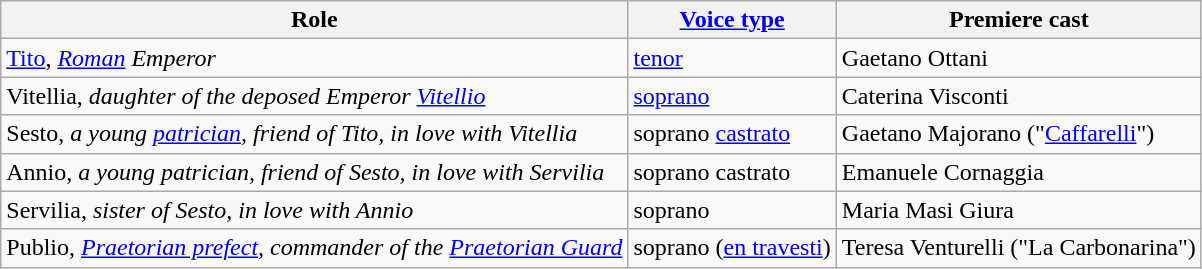<table class="wikitable">
<tr>
<th>Role</th>
<th><a href='#'>Voice type</a></th>
<th>Premiere cast</th>
</tr>
<tr>
<td><a href='#'>Tito</a>, <em><a href='#'>Roman</a> Emperor</em></td>
<td><a href='#'>tenor</a></td>
<td>Gaetano Ottani</td>
</tr>
<tr>
<td>Vitellia, <em>daughter of the deposed Emperor <a href='#'>Vitellio</a></em></td>
<td><a href='#'>soprano</a></td>
<td>Caterina Visconti</td>
</tr>
<tr>
<td>Sesto, <em>a young <a href='#'>patrician</a>, friend of Tito, in love with Vitellia</em></td>
<td>soprano <a href='#'>castrato</a></td>
<td>Gaetano Majorano ("<a href='#'>Caffarelli</a>")</td>
</tr>
<tr>
<td>Annio, <em>a young patrician, friend of Sesto, in love with Servilia</em></td>
<td>soprano castrato</td>
<td>Emanuele Cornaggia</td>
</tr>
<tr>
<td>Servilia, <em>sister of Sesto, in love with Annio</em></td>
<td>soprano</td>
<td>Maria Masi Giura</td>
</tr>
<tr>
<td>Publio, <em><a href='#'>Praetorian prefect</a>, commander of the <a href='#'>Praetorian Guard</a></em></td>
<td>soprano (<a href='#'>en travesti</a>)</td>
<td>Teresa Venturelli ("La Carbonarina")</td>
</tr>
</table>
